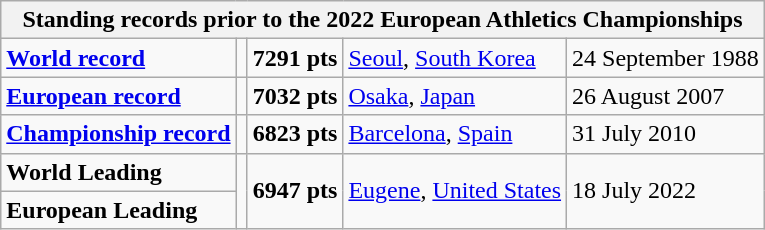<table class="wikitable">
<tr>
<th colspan="5">Standing records prior to the 2022 European Athletics Championships</th>
</tr>
<tr>
<td><strong><a href='#'>World record</a></strong></td>
<td></td>
<td><strong>7291 pts</strong></td>
<td><a href='#'>Seoul</a>, <a href='#'>South Korea</a></td>
<td>24 September 1988</td>
</tr>
<tr>
<td><strong><a href='#'>European record</a></strong></td>
<td></td>
<td><strong>7032 pts</strong></td>
<td><a href='#'>Osaka</a>, <a href='#'>Japan</a></td>
<td>26 August 2007</td>
</tr>
<tr>
<td><strong><a href='#'>Championship record</a></strong></td>
<td></td>
<td><strong>6823 pts</strong></td>
<td><a href='#'>Barcelona</a>, <a href='#'>Spain</a></td>
<td>31 July 2010</td>
</tr>
<tr>
<td><strong>World Leading</strong></td>
<td rowspan=2></td>
<td rowspan=2><strong>6947 pts</strong></td>
<td rowspan=2><a href='#'>Eugene</a>, <a href='#'>United States</a></td>
<td rowspan=2>18 July 2022</td>
</tr>
<tr>
<td><strong>European Leading</strong></td>
</tr>
</table>
